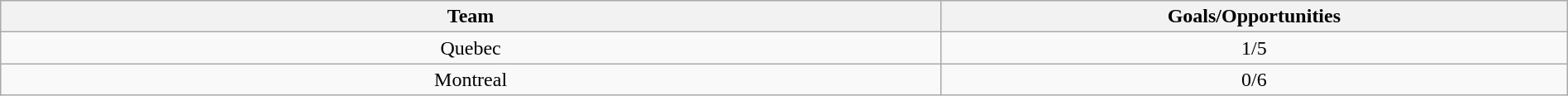<table class="wikitable" style="width:100%;text-align: center;">
<tr>
<th style="width:60%;">Team</th>
<th style="width:40%;">Goals/Opportunities</th>
</tr>
<tr>
<td>Quebec</td>
<td>1/5</td>
</tr>
<tr>
<td>Montreal</td>
<td>0/6</td>
</tr>
</table>
